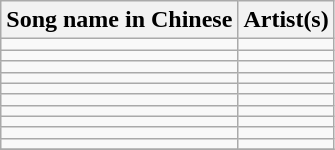<table class="wikitable">
<tr>
<th>Song name in Chinese</th>
<th>Artist(s)</th>
</tr>
<tr>
<td></td>
<td></td>
</tr>
<tr>
<td></td>
<td></td>
</tr>
<tr>
<td></td>
<td></td>
</tr>
<tr>
<td></td>
<td></td>
</tr>
<tr>
<td></td>
<td></td>
</tr>
<tr>
<td></td>
<td></td>
</tr>
<tr>
<td></td>
<td></td>
</tr>
<tr>
<td></td>
<td></td>
</tr>
<tr>
<td></td>
<td></td>
</tr>
<tr>
<td></td>
<td></td>
</tr>
<tr>
</tr>
</table>
